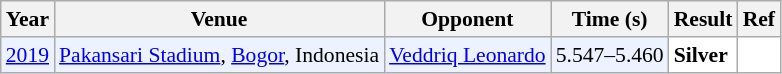<table class="sortable wikitable" style="font-size: 90%;">
<tr>
<th>Year</th>
<th>Venue</th>
<th>Opponent</th>
<th>Time (s)</th>
<th>Result</th>
<th>Ref</th>
</tr>
<tr style="background:#ECF2FF">
<td align="center"><a href='#'>2019</a></td>
<td><a href='#'>Pakansari Stadium</a>, <a href='#'>Bogor</a>, Indonesia</td>
<td align="left"> <a href='#'>Veddriq Leonardo</a></td>
<td align="left">5.547–5.460</td>
<td style="text-align:left; background:white"> <strong>Silver</strong></td>
<td style="text-align:center; background:white"></td>
</tr>
</table>
